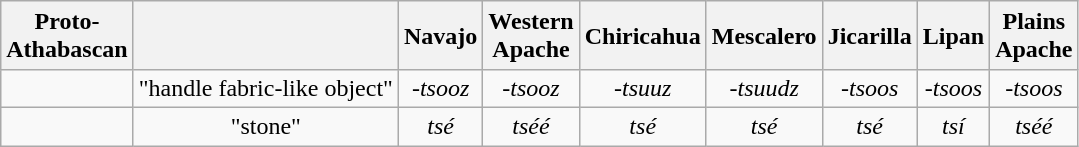<table class="wikitable"  style="text-align: center; margin-left:1em">
<tr style="line-height:1.2em">
<th>Proto-<br>Athabascan</th>
<th></th>
<th>Navajo</th>
<th>Western<br>Apache</th>
<th>Chiricahua</th>
<th>Mescalero</th>
<th>Jicarilla</th>
<th>Lipan</th>
<th>Plains<br>Apache</th>
</tr>
<tr>
<td></td>
<td>"handle fabric-like object"</td>
<td><em>-tsooz</em></td>
<td><em>-tsooz</em></td>
<td><em>-tsuuz</em></td>
<td><em>-tsuudz</em></td>
<td><em>-tsoos</em></td>
<td><em>-tsoos</em></td>
<td><em>-tsoos</em></td>
</tr>
<tr>
<td></td>
<td>"stone"</td>
<td><em>tsé</em></td>
<td><em>tséé</em></td>
<td><em>tsé</em></td>
<td><em>tsé</em></td>
<td><em>tsé</em></td>
<td><em>tsí</em></td>
<td><em>tséé</em></td>
</tr>
</table>
